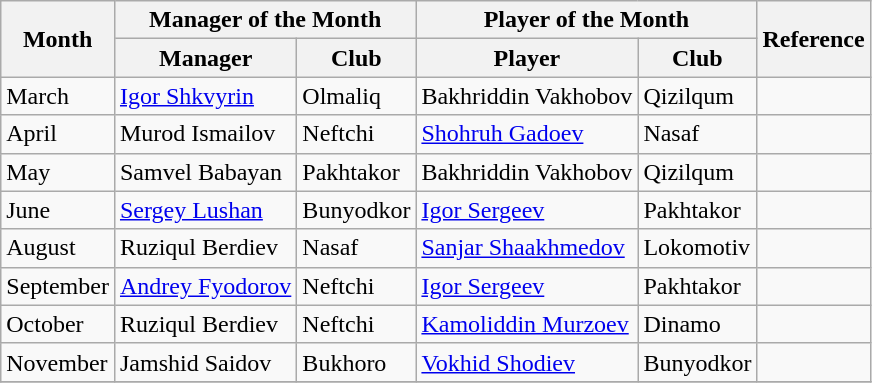<table class="wikitable">
<tr>
<th rowspan="2">Month</th>
<th colspan="2">Manager of the Month</th>
<th colspan="2">Player of the Month</th>
<th rowspan="2">Reference</th>
</tr>
<tr>
<th>Manager</th>
<th>Club</th>
<th>Player</th>
<th>Club</th>
</tr>
<tr>
<td>March</td>
<td> <a href='#'>Igor Shkvyrin</a></td>
<td>Olmaliq</td>
<td> Bakhriddin Vakhobov</td>
<td>Qizilqum</td>
<td align=center></td>
</tr>
<tr>
<td>April</td>
<td> Murod Ismailov</td>
<td>Neftchi</td>
<td> <a href='#'>Shohruh Gadoev</a></td>
<td>Nasaf</td>
<td align=center></td>
</tr>
<tr>
<td>May</td>
<td> Samvel Babayan</td>
<td>Pakhtakor</td>
<td> Bakhriddin Vakhobov</td>
<td>Qizilqum</td>
<td></td>
</tr>
<tr>
<td>June</td>
<td> <a href='#'>Sergey Lushan</a></td>
<td>Bunyodkor</td>
<td> <a href='#'>Igor Sergeev</a></td>
<td>Pakhtakor</td>
<td></td>
</tr>
<tr>
<td>August</td>
<td> Ruziqul Berdiev</td>
<td>Nasaf</td>
<td> <a href='#'>Sanjar Shaakhmedov</a></td>
<td>Lokomotiv</td>
<td></td>
</tr>
<tr>
<td>September</td>
<td> <a href='#'>Andrey Fyodorov</a></td>
<td>Neftchi</td>
<td> <a href='#'>Igor Sergeev</a></td>
<td>Pakhtakor</td>
<td align=center></td>
</tr>
<tr>
<td>October</td>
<td> Ruziqul Berdiev</td>
<td>Neftchi</td>
<td> <a href='#'>Kamoliddin Murzoev</a></td>
<td>Dinamo</td>
<td></td>
</tr>
<tr>
<td>November</td>
<td> Jamshid Saidov</td>
<td>Bukhoro</td>
<td> <a href='#'>Vokhid Shodiev</a></td>
<td>Bunyodkor</td>
<td></td>
</tr>
<tr>
</tr>
</table>
